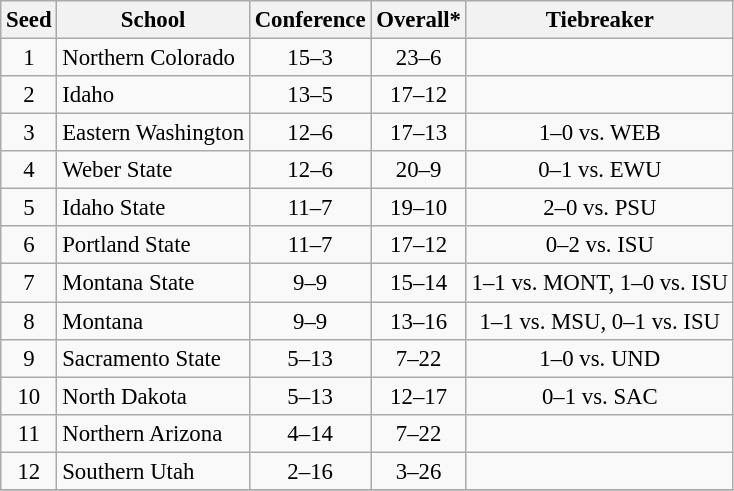<table class="wikitable" style="white-space:nowrap; font-size:95%;text-align:center">
<tr>
<th>Seed</th>
<th>School</th>
<th>Conference</th>
<th>Overall*</th>
<th>Tiebreaker</th>
</tr>
<tr>
<td>1</td>
<td align=left>Northern Colorado</td>
<td>15–3</td>
<td>23–6</td>
<td></td>
</tr>
<tr>
<td>2</td>
<td align=left>Idaho</td>
<td>13–5</td>
<td>17–12</td>
<td></td>
</tr>
<tr>
<td>3</td>
<td align=left>Eastern Washington</td>
<td>12–6</td>
<td>17–13</td>
<td>1–0 vs. WEB</td>
</tr>
<tr>
<td>4</td>
<td align=left>Weber State</td>
<td>12–6</td>
<td>20–9</td>
<td>0–1 vs. EWU</td>
</tr>
<tr>
<td>5</td>
<td align=left>Idaho State</td>
<td>11–7</td>
<td>19–10</td>
<td>2–0 vs. PSU</td>
</tr>
<tr>
<td>6</td>
<td align=left>Portland State</td>
<td>11–7</td>
<td>17–12</td>
<td>0–2 vs. ISU</td>
</tr>
<tr>
<td>7</td>
<td align=left>Montana State</td>
<td>9–9</td>
<td>15–14</td>
<td>1–1 vs. MONT, 1–0 vs. ISU</td>
</tr>
<tr>
<td>8</td>
<td align=left>Montana</td>
<td>9–9</td>
<td>13–16</td>
<td>1–1 vs. MSU, 0–1 vs. ISU</td>
</tr>
<tr>
<td>9</td>
<td align=left>Sacramento State</td>
<td>5–13</td>
<td>7–22</td>
<td>1–0 vs. UND</td>
</tr>
<tr>
<td>10</td>
<td align=left>North Dakota</td>
<td>5–13</td>
<td>12–17</td>
<td>0–1 vs. SAC</td>
</tr>
<tr>
<td>11</td>
<td align=left>Northern Arizona</td>
<td>4–14</td>
<td>7–22</td>
<td></td>
</tr>
<tr>
<td>12</td>
<td align=left>Southern Utah</td>
<td>2–16</td>
<td>3–26</td>
<td></td>
</tr>
<tr>
</tr>
</table>
